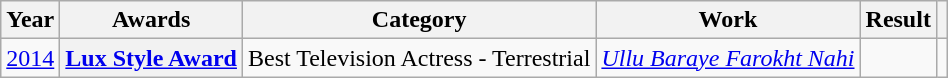<table class="wikitable plainrowheaders">
<tr>
<th>Year</th>
<th>Awards</th>
<th>Category</th>
<th>Work</th>
<th>Result</th>
<th></th>
</tr>
<tr>
<td><a href='#'>2014</a></td>
<th scope=row><a href='#'>Lux Style Award</a></th>
<td>Best Television Actress - Terrestrial</td>
<td><em><a href='#'>Ullu Baraye Farokht Nahi</a></em></td>
<td></td>
<td></td>
</tr>
</table>
